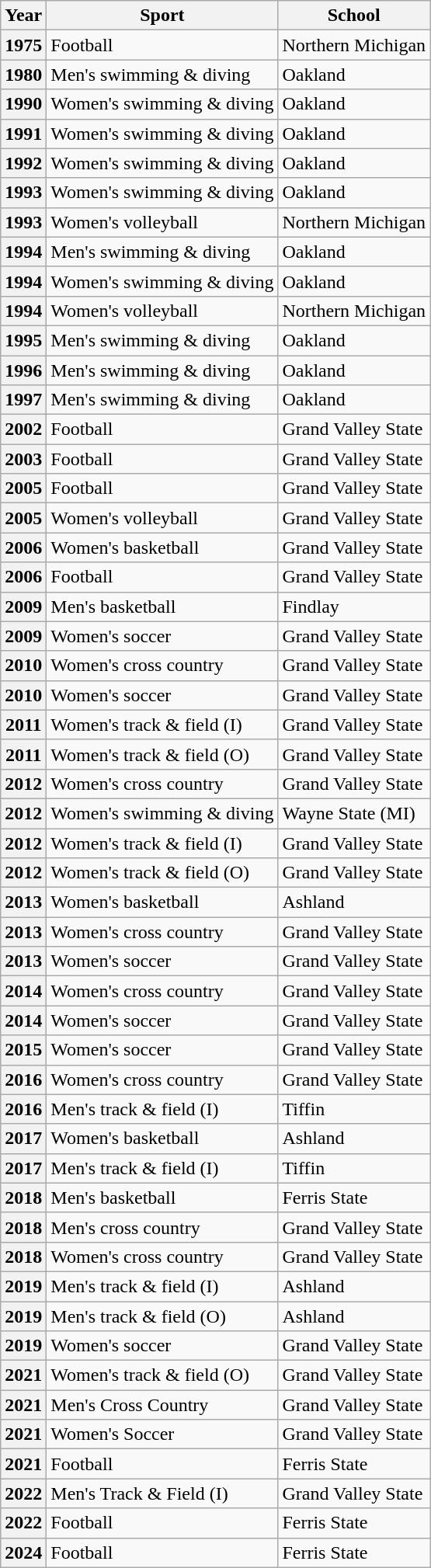<table class="wikitable sortable">
<tr>
<th scope="col">Year</th>
<th scope="col">Sport</th>
<th scope="col">School</th>
</tr>
<tr>
<th scope="row">1975</th>
<td>Football</td>
<td>Northern Michigan</td>
</tr>
<tr>
<th scope="row">1980</th>
<td>Men's swimming & diving</td>
<td>Oakland</td>
</tr>
<tr>
<th scope="row">1990</th>
<td>Women's swimming & diving</td>
<td>Oakland</td>
</tr>
<tr>
<th scope="row">1991</th>
<td>Women's swimming & diving</td>
<td>Oakland</td>
</tr>
<tr>
<th scope="row">1992</th>
<td>Women's swimming & diving</td>
<td>Oakland</td>
</tr>
<tr>
<th scope="row">1993</th>
<td>Women's swimming & diving</td>
<td>Oakland</td>
</tr>
<tr>
<th scope="row">1993</th>
<td>Women's volleyball</td>
<td>Northern Michigan</td>
</tr>
<tr>
<th scope="row">1994</th>
<td>Men's swimming & diving</td>
<td>Oakland</td>
</tr>
<tr>
<th scope="row">1994</th>
<td>Women's swimming & diving</td>
<td>Oakland</td>
</tr>
<tr>
<th scope="row">1994</th>
<td>Women's volleyball</td>
<td>Northern Michigan</td>
</tr>
<tr>
<th scope="row">1995</th>
<td>Men's swimming & diving</td>
<td>Oakland</td>
</tr>
<tr>
<th scope="row">1996</th>
<td>Men's swimming & diving</td>
<td>Oakland</td>
</tr>
<tr>
<th scope="row">1997</th>
<td>Men's swimming & diving</td>
<td>Oakland</td>
</tr>
<tr>
<th scope="row">2002</th>
<td>Football</td>
<td>Grand Valley State</td>
</tr>
<tr>
<th scope="row">2003</th>
<td>Football</td>
<td>Grand Valley State</td>
</tr>
<tr>
<th scope="row">2005</th>
<td>Football</td>
<td>Grand Valley State</td>
</tr>
<tr>
<th scope="row">2005</th>
<td>Women's volleyball</td>
<td>Grand Valley State</td>
</tr>
<tr>
<th scope="row">2006</th>
<td>Women's basketball</td>
<td>Grand Valley State</td>
</tr>
<tr>
<th scope="row">2006</th>
<td>Football</td>
<td>Grand Valley State</td>
</tr>
<tr>
<th scope="row">2009</th>
<td>Men's basketball</td>
<td>Findlay</td>
</tr>
<tr>
<th scope="row">2009</th>
<td>Women's soccer</td>
<td>Grand Valley State</td>
</tr>
<tr>
<th scope="row">2010</th>
<td>Women's cross country</td>
<td>Grand Valley State</td>
</tr>
<tr>
<th scope="row">2010</th>
<td>Women's soccer</td>
<td>Grand Valley State</td>
</tr>
<tr>
<th scope="row">2011</th>
<td>Women's track & field (I)</td>
<td>Grand Valley State</td>
</tr>
<tr>
<th scope="row">2011</th>
<td>Women's track & field (O)</td>
<td>Grand Valley State</td>
</tr>
<tr>
<th scope="row">2012</th>
<td>Women's cross country</td>
<td>Grand Valley State</td>
</tr>
<tr>
<th scope="row">2012</th>
<td>Women's swimming & diving</td>
<td>Wayne State (MI)</td>
</tr>
<tr>
<th scope="row">2012</th>
<td>Women's track & field (I)</td>
<td>Grand Valley State</td>
</tr>
<tr>
<th scope="row">2012</th>
<td>Women's track & field (O)</td>
<td>Grand Valley State</td>
</tr>
<tr>
<th scope="row">2013</th>
<td>Women's basketball</td>
<td>Ashland</td>
</tr>
<tr>
<th scope="row">2013</th>
<td>Women's cross country</td>
<td>Grand Valley State</td>
</tr>
<tr>
<th scope="row">2013</th>
<td>Women's soccer</td>
<td>Grand Valley State</td>
</tr>
<tr>
<th scope="row">2014</th>
<td>Women's cross country</td>
<td>Grand Valley State</td>
</tr>
<tr>
<th scope="row">2014</th>
<td>Women's soccer</td>
<td>Grand Valley State</td>
</tr>
<tr>
<th scope="row">2015</th>
<td>Women's soccer</td>
<td>Grand Valley State</td>
</tr>
<tr>
<th scope="row">2016</th>
<td>Women's cross country</td>
<td>Grand Valley State</td>
</tr>
<tr>
<th scope="row">2016</th>
<td>Men's track & field (I)</td>
<td>Tiffin</td>
</tr>
<tr>
<th scope="row">2017</th>
<td>Women's basketball</td>
<td>Ashland</td>
</tr>
<tr>
<th scope="row">2017</th>
<td>Men's track & field (I)</td>
<td>Tiffin</td>
</tr>
<tr>
<th scope="row">2018</th>
<td>Men's basketball</td>
<td>Ferris State</td>
</tr>
<tr>
<th scope="row">2018</th>
<td>Men's cross country</td>
<td>Grand Valley State</td>
</tr>
<tr>
<th scope="row">2018</th>
<td>Women's cross country</td>
<td>Grand Valley State</td>
</tr>
<tr>
<th scope="row">2019</th>
<td>Men's track & field (I)</td>
<td>Ashland</td>
</tr>
<tr>
<th scope="row">2019</th>
<td>Men's track & field (O)</td>
<td>Ashland</td>
</tr>
<tr>
<th scope="row">2019</th>
<td>Women's soccer</td>
<td>Grand Valley State</td>
</tr>
<tr>
<th scope="row">2021</th>
<td>Women's track & field (O)</td>
<td>Grand Valley State</td>
</tr>
<tr>
<th>2021</th>
<td>Men's Cross Country</td>
<td>Grand Valley State</td>
</tr>
<tr>
<th>2021</th>
<td>Women's Soccer</td>
<td>Grand Valley State</td>
</tr>
<tr>
<th scope="row">2021</th>
<td>Football</td>
<td>Ferris State</td>
</tr>
<tr>
<th>2022</th>
<td>Men's Track & Field (I)</td>
<td>Grand Valley State</td>
</tr>
<tr>
<th>2022</th>
<td>Football</td>
<td>Ferris State</td>
</tr>
<tr>
<th>2024</th>
<td>Football</td>
<td>Ferris State</td>
</tr>
</table>
